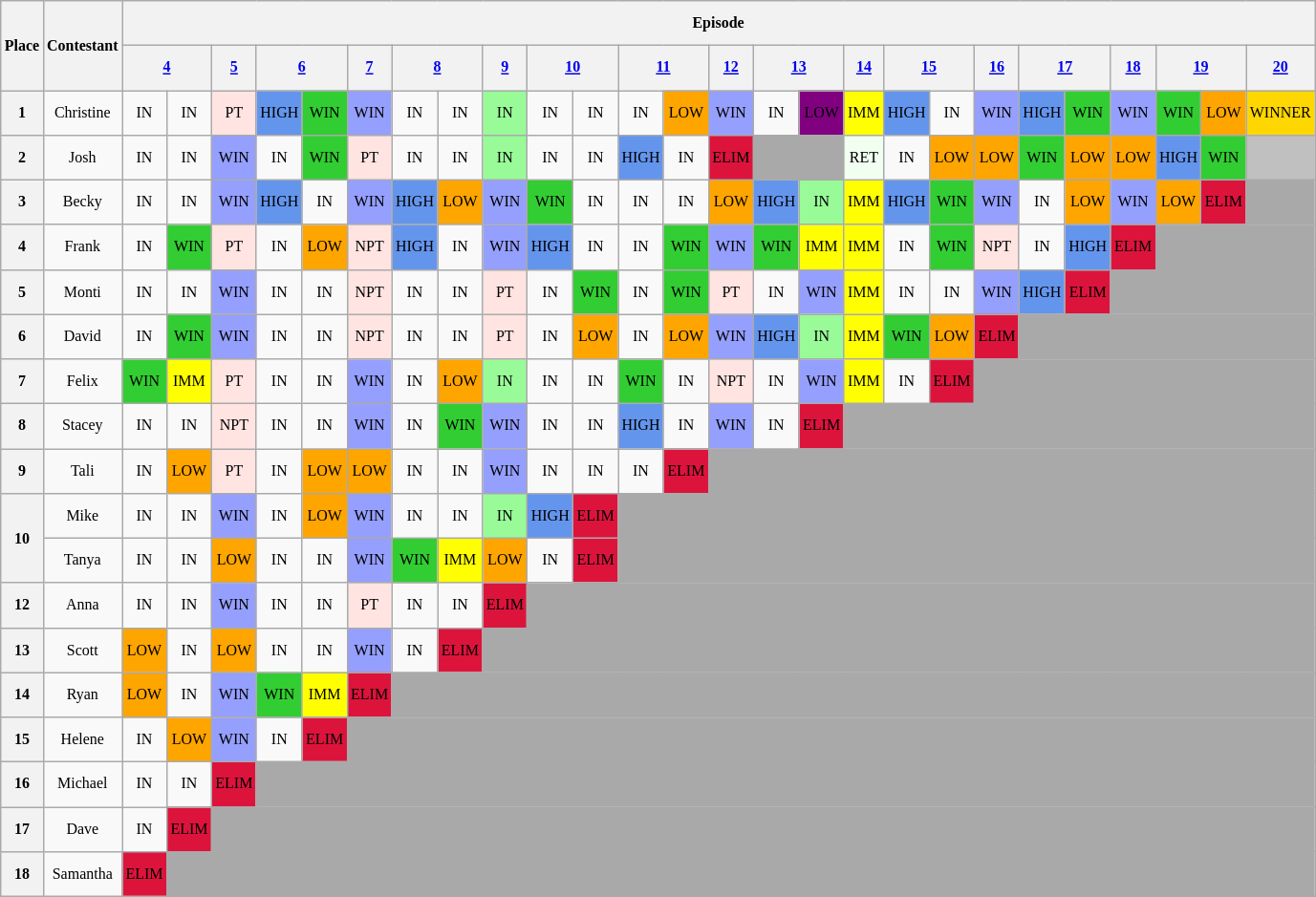<table class="wikitable" style="text-align: center; font-size: 8pt; line-height:26px;">
<tr>
<th rowspan="2">Place</th>
<th rowspan="2">Contestant</th>
<th colspan="26">Episode</th>
</tr>
<tr>
<th colspan="2"><a href='#'>4</a></th>
<th><a href='#'>5</a></th>
<th colspan="2"><a href='#'>6</a></th>
<th><a href='#'>7</a></th>
<th colspan="2"><a href='#'>8</a></th>
<th><a href='#'>9</a></th>
<th colspan="2"><a href='#'>10</a></th>
<th colspan="2"><a href='#'>11</a></th>
<th><a href='#'>12</a></th>
<th colspan="2"><a href='#'>13</a></th>
<th><a href='#'>14</a></th>
<th colspan="2"><a href='#'>15</a></th>
<th><a href='#'>16</a></th>
<th colspan="2"><a href='#'>17</a></th>
<th><a href='#'>18</a></th>
<th colspan="2"><a href='#'>19</a></th>
<th><a href='#'>20</a></th>
</tr>
<tr>
<th>1</th>
<td>Christine</td>
<td>IN</td>
<td>IN</td>
<td style="background:mistyrose">PT</td>
<td style="background:cornflowerblue">HIGH</td>
<td style="background:limegreen">WIN</td>
<td style="background:#959FFD">WIN</td>
<td>IN</td>
<td>IN</td>
<td style="background:palegreen">IN</td>
<td>IN</td>
<td>IN</td>
<td>IN</td>
<td style="background:orange">LOW</td>
<td style="background:#959FFD">WIN</td>
<td>IN</td>
<td style="background:purple;">LOW</td>
<td style="background:yellow">IMM</td>
<td style="background:cornflowerblue">HIGH</td>
<td>IN</td>
<td style="background:#959FFD">WIN</td>
<td style="background:cornflowerblue">HIGH</td>
<td style="background:limegreen">WIN</td>
<td style="background:#959FFD">WIN</td>
<td style="background:limegreen">WIN</td>
<td style="background:orange">LOW</td>
<td style="background:gold">WINNER</td>
</tr>
<tr>
<th>2</th>
<td>Josh</td>
<td>IN</td>
<td>IN</td>
<td style="background:#959FFD">WIN</td>
<td>IN</td>
<td style="background:limegreen">WIN</td>
<td style="background:mistyrose">PT</td>
<td>IN</td>
<td>IN</td>
<td style="background:palegreen">IN</td>
<td>IN</td>
<td>IN</td>
<td style="background:cornflowerblue">HIGH</td>
<td>IN</td>
<td style="background:crimson">ELIM</td>
<td colspan=2 style="background:darkgrey"></td>
<td style="background:honeydew">RET</td>
<td>IN</td>
<td style="background:orange">LOW</td>
<td style="background:orange">LOW</td>
<td style="background:limegreen">WIN</td>
<td style="background:orange">LOW</td>
<td style="background:orange">LOW</td>
<td style="background:cornflowerblue">HIGH</td>
<td style="background:limegreen">WIN</td>
<td style="background:silver"></td>
</tr>
<tr>
<th>3</th>
<td>Becky</td>
<td>IN</td>
<td>IN</td>
<td style="background:#959FFD">WIN</td>
<td style="background:cornflowerblue">HIGH</td>
<td>IN</td>
<td style="background:#959FFD">WIN</td>
<td style="background:cornflowerblue">HIGH</td>
<td style="background:orange">LOW</td>
<td style="background:#959FFD">WIN</td>
<td style="background:limegreen">WIN</td>
<td>IN</td>
<td>IN</td>
<td>IN</td>
<td style="background:orange">LOW</td>
<td style="background:cornflowerblue">HIGH</td>
<td style="background:palegreen">IN</td>
<td style="background:yellow">IMM</td>
<td style="background:cornflowerblue">HIGH</td>
<td style="background:limegreen">WIN</td>
<td style="background:#959FFD">WIN</td>
<td>IN</td>
<td style="background:orange">LOW</td>
<td style="background:#959FFD;">WIN</td>
<td style="background:orange">LOW</td>
<td style="background:crimson">ELIM</td>
<td colspan=3 style="background:darkgrey"></td>
</tr>
<tr>
<th>4</th>
<td>Frank</td>
<td>IN</td>
<td style="background:limegreen">WIN</td>
<td style="background:mistyrose">PT</td>
<td>IN</td>
<td style="background:orange">LOW</td>
<td style="background:mistyrose">NPT</td>
<td style="background:cornflowerblue">HIGH</td>
<td>IN</td>
<td style="background:#959FFD">WIN</td>
<td style="background:cornflowerblue">HIGH</td>
<td>IN</td>
<td>IN</td>
<td style="background:limegreen">WIN</td>
<td style="background:#959FFD">WIN</td>
<td style="background:limegreen">WIN</td>
<td style="background:yellow">IMM</td>
<td style="background:yellow">IMM</td>
<td>IN</td>
<td style="background:limegreen">WIN</td>
<td style="background:mistyrose">NPT</td>
<td>IN</td>
<td style="background:cornflowerblue;">HIGH</td>
<td style="background:crimson">ELIM</td>
<td colspan=4 style="background:darkgrey"></td>
</tr>
<tr>
<th>5</th>
<td>Monti</td>
<td>IN</td>
<td>IN</td>
<td style="background:#959FFD">WIN</td>
<td>IN</td>
<td>IN</td>
<td style="background:mistyrose">NPT</td>
<td>IN</td>
<td>IN</td>
<td style="background:mistyrose">PT</td>
<td>IN</td>
<td style="background:limegreen">WIN</td>
<td>IN</td>
<td style="background:limegreen">WIN</td>
<td style="background:mistyrose">PT</td>
<td>IN</td>
<td style="background:#959FFD">WIN</td>
<td style="background:yellow">IMM</td>
<td>IN</td>
<td>IN</td>
<td style="background:#959FFD">WIN</td>
<td style="background:cornflowerblue">HIGH</td>
<td style="background:crimson">ELIM</td>
<td colspan=4 style="background:darkgrey"></td>
</tr>
<tr>
<th>6</th>
<td>David</td>
<td>IN</td>
<td style="background:limegreen">WIN</td>
<td style="background:#959FFD">WIN</td>
<td>IN</td>
<td>IN</td>
<td style="background:mistyrose">NPT</td>
<td>IN</td>
<td>IN</td>
<td style="background:mistyrose">PT</td>
<td>IN</td>
<td style="background:orange">LOW</td>
<td>IN</td>
<td style="background:orange">LOW</td>
<td style="background:#959FFD">WIN</td>
<td style="background:cornflowerblue">HIGH</td>
<td style="background:palegreen">IN</td>
<td style="background:yellow">IMM</td>
<td style="background:limegreen">WIN</td>
<td style="background:orange">LOW</td>
<td style="background:crimson">ELIM</td>
<td colspan=6 style="background:darkgrey"></td>
</tr>
<tr>
<th>7</th>
<td>Felix</td>
<td style="background:limegreen">WIN</td>
<td style="background:yellow">IMM</td>
<td style="background:mistyrose">PT</td>
<td>IN</td>
<td>IN</td>
<td style="background:#959FFD">WIN</td>
<td>IN</td>
<td style="background:orange">LOW</td>
<td style="background:palegreen">IN</td>
<td>IN</td>
<td>IN</td>
<td style="background:limegreen">WIN</td>
<td>IN</td>
<td style="background:mistyrose">NPT</td>
<td>IN</td>
<td style="background:#959FFD">WIN</td>
<td style="background:yellow">IMM</td>
<td>IN</td>
<td style="background:crimson">ELIM</td>
<td colspan=7 style="background:darkgrey"></td>
</tr>
<tr>
<th>8</th>
<td>Stacey</td>
<td>IN</td>
<td>IN</td>
<td style="background:mistyrose">NPT</td>
<td>IN</td>
<td>IN</td>
<td style="background:#959FFD">WIN</td>
<td>IN</td>
<td style="background:limegreen">WIN</td>
<td style="background:#959FFD">WIN</td>
<td>IN</td>
<td>IN</td>
<td style="background:cornflowerblue">HIGH</td>
<td>IN</td>
<td style="background:#959FFD">WIN</td>
<td>IN</td>
<td style="background:crimson">ELIM</td>
<td colspan=10 style="background:darkgrey"></td>
</tr>
<tr>
<th>9</th>
<td>Tali</td>
<td>IN</td>
<td style="background:orange">LOW</td>
<td style="background:mistyrose">PT</td>
<td>IN</td>
<td style="background:orange">LOW</td>
<td style="background:orange">LOW</td>
<td>IN</td>
<td>IN</td>
<td style="background:#959FFD">WIN</td>
<td>IN</td>
<td>IN</td>
<td>IN</td>
<td style="background:crimson">ELIM</td>
<td colspan=13 style="background:darkgrey"></td>
</tr>
<tr>
<th rowspan=2>10</th>
<td>Mike</td>
<td>IN</td>
<td>IN</td>
<td style="background:#959FFD">WIN</td>
<td>IN</td>
<td style="background:orange">LOW</td>
<td style="background:#959FFD">WIN</td>
<td>IN</td>
<td>IN</td>
<td style="background:palegreen">IN</td>
<td style="background:cornflowerblue">HIGH</td>
<td style="background:crimson">ELIM</td>
<td colspan=15 style="background:darkgrey"></td>
</tr>
<tr>
<td>Tanya</td>
<td>IN</td>
<td>IN</td>
<td style="background:orange">LOW</td>
<td>IN</td>
<td>IN</td>
<td style="background:#959FFD">WIN</td>
<td style="background:limegreen">WIN</td>
<td style="background:yellow">IMM</td>
<td style="background:orange">LOW</td>
<td>IN</td>
<td style="background:crimson">ELIM</td>
<td colspan=15 style="background:darkgrey"></td>
</tr>
<tr>
<th>12</th>
<td>Anna</td>
<td>IN</td>
<td>IN</td>
<td style="background:#959FFD">WIN</td>
<td>IN</td>
<td>IN</td>
<td style="background:mistyrose">PT</td>
<td>IN</td>
<td>IN</td>
<td style="background:crimson">ELIM</td>
<td colspan=17 style="background:darkgrey"></td>
</tr>
<tr>
<th>13</th>
<td>Scott</td>
<td style="background:orange">LOW</td>
<td>IN</td>
<td style="background:orange">LOW</td>
<td>IN</td>
<td>IN</td>
<td style="background:#959FFD">WIN</td>
<td>IN</td>
<td style="background:crimson">ELIM</td>
<td colspan=18 style="background:darkgrey"></td>
</tr>
<tr>
<th>14</th>
<td>Ryan</td>
<td style="background:orange">LOW</td>
<td>IN</td>
<td style="background:#959FFD">WIN</td>
<td style="background:limegreen">WIN</td>
<td style="background:yellow">IMM</td>
<td style="background:crimson">ELIM</td>
<td colspan=20 style="background:darkgrey"></td>
</tr>
<tr>
<th>15</th>
<td>Helene</td>
<td>IN</td>
<td style="background:orange">LOW</td>
<td style="background:#959FFD">WIN</td>
<td>IN</td>
<td style="background:crimson">ELIM</td>
<td colspan=21 style="background:darkgrey"></td>
</tr>
<tr>
<th>16</th>
<td>Michael</td>
<td>IN</td>
<td>IN</td>
<td style="background:crimson">ELIM</td>
<td colspan=23 style="background:darkgrey"></td>
</tr>
<tr>
<th>17</th>
<td>Dave</td>
<td>IN</td>
<td style="background:crimson">ELIM</td>
<td colspan=24 style="background:darkgrey"></td>
</tr>
<tr>
<th>18</th>
<td>Samantha</td>
<td style="background:crimson">ELIM</td>
<td colspan=25 style="background:darkgrey"></td>
</tr>
</table>
